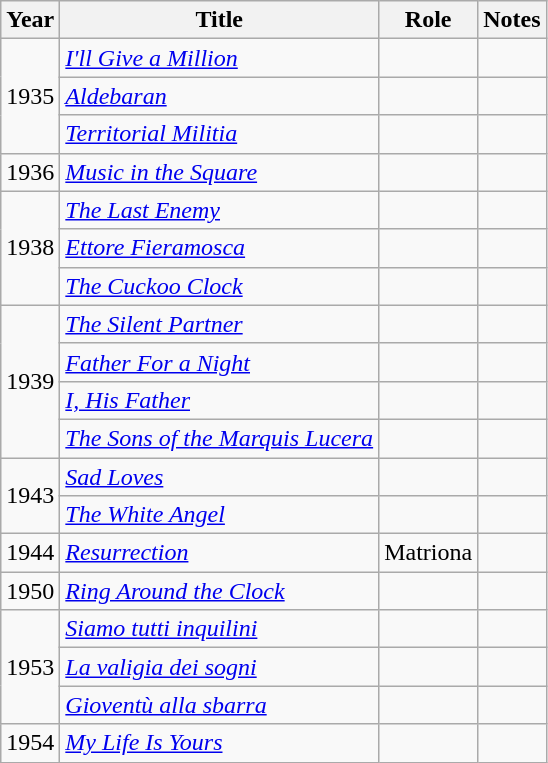<table class="wikitable sortable">
<tr>
<th>Year</th>
<th>Title</th>
<th>Role</th>
<th class="unsortable">Notes</th>
</tr>
<tr>
<td rowspan=3>1935</td>
<td><em><a href='#'>I'll Give a Million</a></em></td>
<td></td>
<td></td>
</tr>
<tr>
<td><em><a href='#'>Aldebaran</a></em></td>
<td></td>
<td></td>
</tr>
<tr>
<td><em><a href='#'>Territorial Militia</a></em></td>
<td></td>
<td></td>
</tr>
<tr>
<td>1936</td>
<td><em><a href='#'>Music in the Square</a></em></td>
<td></td>
<td></td>
</tr>
<tr>
<td rowspan=3>1938</td>
<td><em><a href='#'>The Last Enemy</a></em></td>
<td></td>
<td></td>
</tr>
<tr>
<td><em><a href='#'>Ettore Fieramosca</a></em></td>
<td></td>
<td></td>
</tr>
<tr>
<td><em><a href='#'>The Cuckoo Clock</a></em></td>
<td></td>
<td></td>
</tr>
<tr>
<td rowspan=4>1939</td>
<td><em><a href='#'>The Silent Partner</a></em></td>
<td></td>
<td></td>
</tr>
<tr>
<td><em><a href='#'>Father For a Night</a></em></td>
<td></td>
<td></td>
</tr>
<tr>
<td><em><a href='#'>I, His Father</a></em></td>
<td></td>
<td></td>
</tr>
<tr>
<td><em><a href='#'>The Sons of the Marquis Lucera</a></em></td>
<td></td>
<td></td>
</tr>
<tr>
<td rowspan=2>1943</td>
<td><em><a href='#'>Sad Loves</a></em></td>
<td></td>
<td></td>
</tr>
<tr>
<td><em><a href='#'>The White Angel</a></em></td>
<td></td>
<td></td>
</tr>
<tr>
<td>1944</td>
<td><em><a href='#'>Resurrection</a></em></td>
<td>Matriona</td>
<td></td>
</tr>
<tr>
<td>1950</td>
<td><em><a href='#'>Ring Around the Clock</a></em></td>
<td></td>
<td></td>
</tr>
<tr>
<td rowspan=3>1953</td>
<td><em><a href='#'>Siamo tutti inquilini</a></em></td>
<td></td>
<td></td>
</tr>
<tr>
<td><em><a href='#'>La valigia dei sogni</a></em></td>
<td></td>
<td></td>
</tr>
<tr>
<td><em><a href='#'>Gioventù alla sbarra</a></em></td>
<td></td>
<td></td>
</tr>
<tr>
<td>1954</td>
<td><em><a href='#'>My Life Is Yours</a></em></td>
<td></td>
<td></td>
</tr>
</table>
